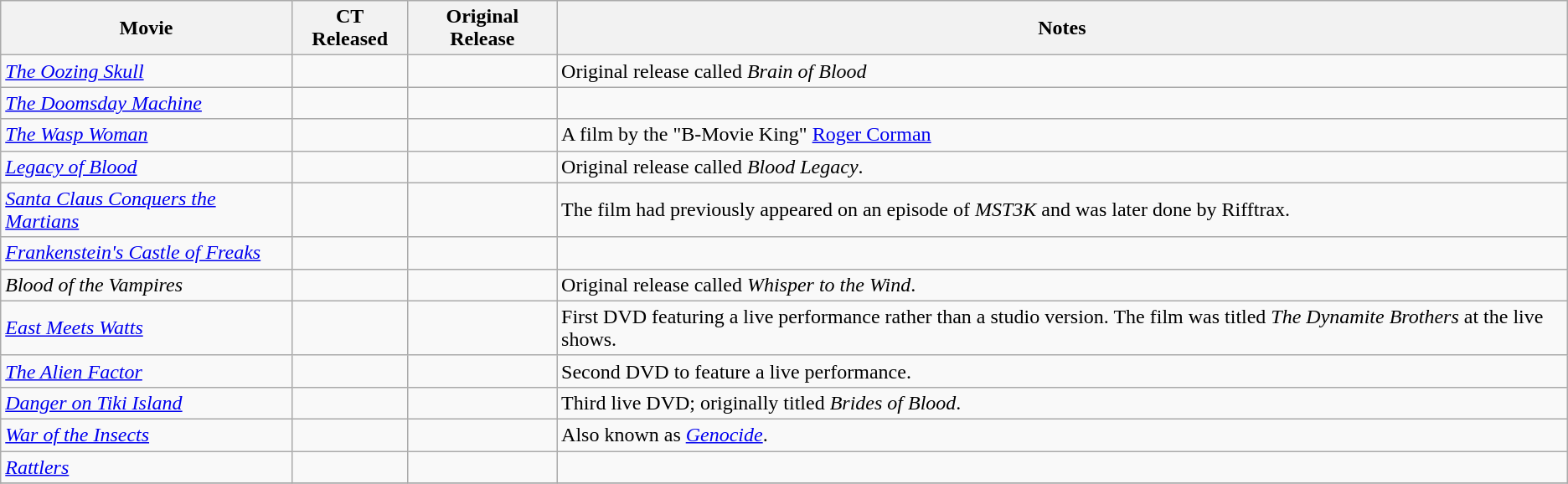<table class="wikitable sortable">
<tr>
<th>Movie</th>
<th>CT Released</th>
<th>Original Release</th>
<th>Notes</th>
</tr>
<tr>
<td><em><a href='#'>The Oozing Skull</a></em></td>
<td></td>
<td></td>
<td>Original release called <em>Brain of Blood</em></td>
</tr>
<tr>
<td><em><a href='#'>The Doomsday Machine</a></em></td>
<td></td>
<td></td>
<td></td>
</tr>
<tr>
<td><em><a href='#'>The Wasp Woman</a></em></td>
<td></td>
<td></td>
<td>A film by the "B-Movie King" <a href='#'>Roger Corman</a></td>
</tr>
<tr>
<td><em><a href='#'>Legacy of Blood</a></em></td>
<td></td>
<td></td>
<td>Original release called <em>Blood Legacy</em>.</td>
</tr>
<tr>
<td><em><a href='#'>Santa Claus Conquers the Martians</a></em></td>
<td></td>
<td></td>
<td>The film had previously appeared on an episode of <em>MST3K</em> and was later done by Rifftrax.</td>
</tr>
<tr>
<td><em><a href='#'>Frankenstein's Castle of Freaks</a></em></td>
<td></td>
<td></td>
<td></td>
</tr>
<tr>
<td><em>Blood of the Vampires</em></td>
<td></td>
<td></td>
<td>Original release called <em>Whisper to the Wind</em>.</td>
</tr>
<tr>
<td><em><a href='#'>East Meets Watts</a></em></td>
<td></td>
<td></td>
<td>First DVD featuring a live performance rather than a studio version. The film was titled <em>The Dynamite Brothers</em> at the live shows.</td>
</tr>
<tr>
<td><em><a href='#'>The Alien Factor</a></em></td>
<td></td>
<td></td>
<td>Second DVD to feature a live performance.</td>
</tr>
<tr>
<td><em><a href='#'>Danger on Tiki Island</a></em></td>
<td></td>
<td></td>
<td>Third live DVD; originally titled <em>Brides of Blood</em>.</td>
</tr>
<tr>
<td><em><a href='#'>War of the Insects</a></em></td>
<td></td>
<td></td>
<td>Also known as <a href='#'><em>Genocide</em></a>.</td>
</tr>
<tr>
<td><em><a href='#'>Rattlers</a></em></td>
<td></td>
<td></td>
<td></td>
</tr>
<tr>
</tr>
</table>
